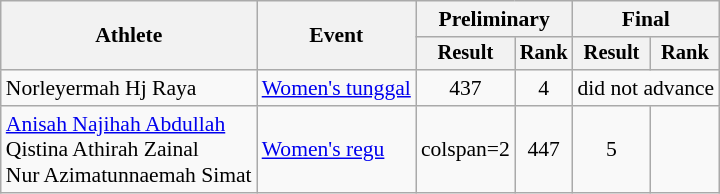<table class=wikitable style=font-size:90%;text-align:center>
<tr>
<th rowspan="2">Athlete</th>
<th rowspan="2">Event</th>
<th colspan="2">Preliminary</th>
<th colspan="2">Final</th>
</tr>
<tr style="font-size:95%">
<th>Result</th>
<th>Rank</th>
<th>Result</th>
<th>Rank</th>
</tr>
<tr>
<td align=left>Norleyermah Hj Raya</td>
<td align=left><a href='#'>Women's tunggal</a></td>
<td>437</td>
<td>4</td>
<td colspan=2>did not advance</td>
</tr>
<tr>
<td align=left><a href='#'>Anisah Najihah Abdullah</a><br>Qistina Athirah Zainal<br>Nur Azimatunnaemah Simat</td>
<td align=left><a href='#'>Women's regu</a></td>
<td>colspan=2 </td>
<td>447</td>
<td>5</td>
</tr>
</table>
